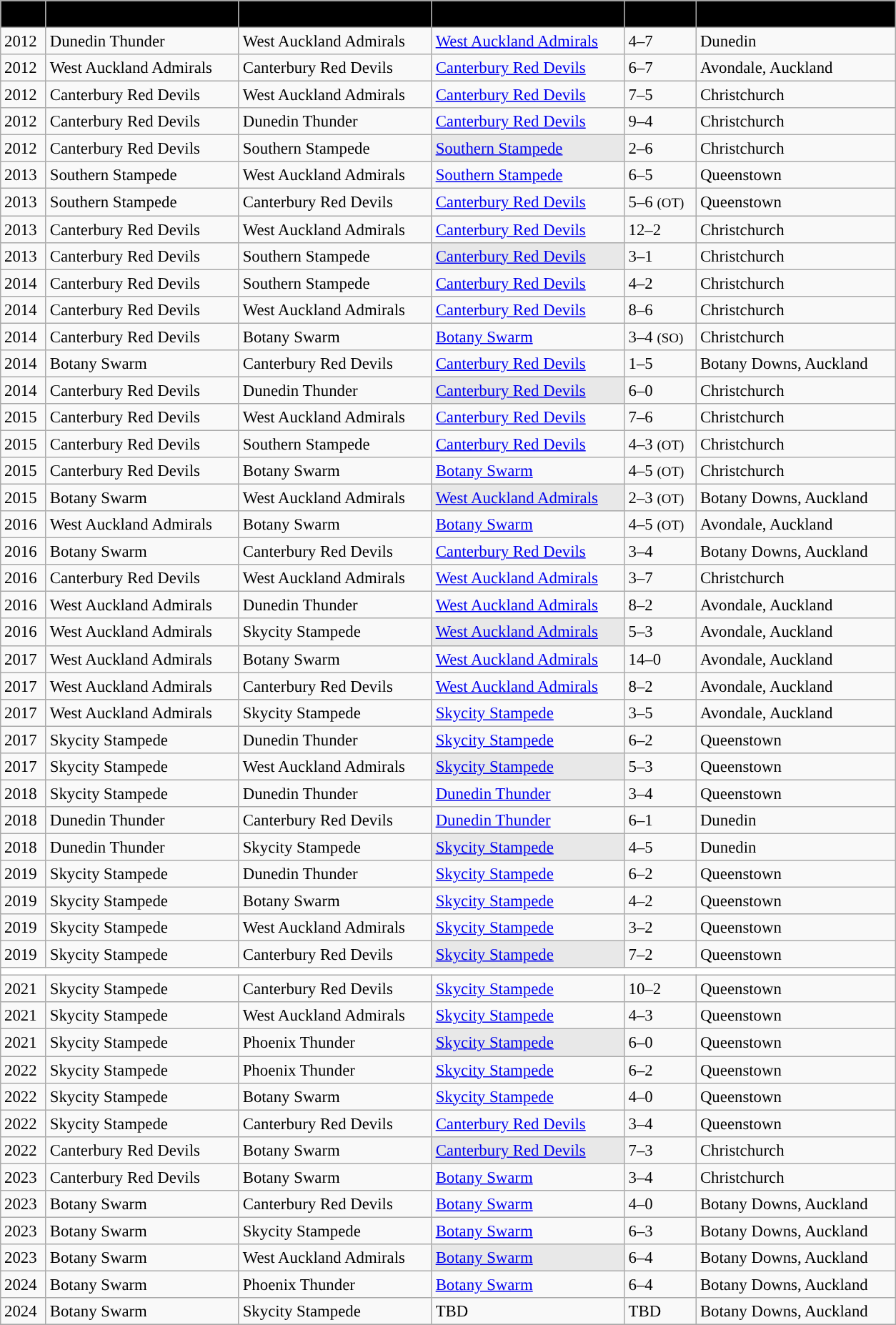<table class="wikitable" style="font-size:95%; width:55em">
<tr>
<th style="background:#000000"><span>Year</span></th>
<th style="background:#000000"><span>Holder</span></th>
<th style="background:#000000"><span>Challenger</span></th>
<th style="background:#000000"><span>Winner</span></th>
<th style="background:#000000"><span>Score</span></th>
<th style="background:#000000"><span>Venue</span></th>
</tr>
<tr>
<td>2012</td>
<td>Dunedin Thunder</td>
<td>West Auckland Admirals</td>
<td><a href='#'>West Auckland Admirals</a></td>
<td>4–7</td>
<td>Dunedin</td>
</tr>
<tr>
<td>2012</td>
<td>West Auckland Admirals</td>
<td>Canterbury Red Devils</td>
<td><a href='#'>Canterbury Red Devils</a></td>
<td>6–7</td>
<td>Avondale, Auckland</td>
</tr>
<tr>
<td>2012</td>
<td>Canterbury Red Devils</td>
<td>West Auckland Admirals</td>
<td><a href='#'>Canterbury Red Devils</a></td>
<td>7–5</td>
<td>Christchurch</td>
</tr>
<tr>
<td>2012</td>
<td>Canterbury Red Devils</td>
<td>Dunedin Thunder</td>
<td><a href='#'>Canterbury Red Devils</a></td>
<td>9–4</td>
<td>Christchurch</td>
</tr>
<tr>
<td>2012</td>
<td>Canterbury Red Devils</td>
<td>Southern Stampede</td>
<td bgcolor="#e8e8e8"><a href='#'>Southern Stampede</a></td>
<td>2–6</td>
<td>Christchurch</td>
</tr>
<tr>
<td>2013</td>
<td>Southern Stampede</td>
<td>West Auckland Admirals</td>
<td><a href='#'>Southern Stampede</a></td>
<td>6–5</td>
<td>Queenstown</td>
</tr>
<tr>
<td>2013</td>
<td>Southern Stampede</td>
<td>Canterbury Red Devils</td>
<td><a href='#'>Canterbury Red Devils</a></td>
<td>5–6 <small>(OT)</small></td>
<td>Queenstown</td>
</tr>
<tr>
<td>2013</td>
<td>Canterbury Red Devils</td>
<td>West Auckland Admirals</td>
<td><a href='#'>Canterbury Red Devils</a></td>
<td>12–2</td>
<td>Christchurch</td>
</tr>
<tr>
<td>2013</td>
<td>Canterbury Red Devils</td>
<td>Southern Stampede</td>
<td bgcolor="#e8e8e8"><a href='#'>Canterbury Red Devils</a></td>
<td>3–1</td>
<td>Christchurch</td>
</tr>
<tr>
<td>2014</td>
<td>Canterbury Red Devils</td>
<td>Southern Stampede</td>
<td><a href='#'>Canterbury Red Devils</a></td>
<td>4–2</td>
<td>Christchurch</td>
</tr>
<tr>
<td>2014</td>
<td>Canterbury Red Devils</td>
<td>West Auckland Admirals</td>
<td><a href='#'>Canterbury Red Devils</a></td>
<td>8–6</td>
<td>Christchurch</td>
</tr>
<tr>
<td>2014</td>
<td>Canterbury Red Devils</td>
<td>Botany Swarm</td>
<td><a href='#'>Botany Swarm</a></td>
<td>3–4 <small>(SO)</small></td>
<td>Christchurch</td>
</tr>
<tr>
<td>2014</td>
<td>Botany Swarm</td>
<td>Canterbury Red Devils</td>
<td><a href='#'>Canterbury Red Devils</a></td>
<td>1–5</td>
<td>Botany Downs, Auckland</td>
</tr>
<tr>
<td>2014</td>
<td>Canterbury Red Devils</td>
<td>Dunedin Thunder</td>
<td bgcolor="#e8e8e8"><a href='#'>Canterbury Red Devils</a></td>
<td>6–0</td>
<td>Christchurch</td>
</tr>
<tr>
<td>2015</td>
<td>Canterbury Red Devils</td>
<td>West Auckland Admirals</td>
<td><a href='#'>Canterbury Red Devils</a></td>
<td>7–6</td>
<td>Christchurch</td>
</tr>
<tr>
<td>2015</td>
<td>Canterbury Red Devils</td>
<td>Southern Stampede</td>
<td><a href='#'>Canterbury Red Devils</a></td>
<td>4–3 <small>(OT)</small></td>
<td>Christchurch</td>
</tr>
<tr>
<td>2015</td>
<td>Canterbury Red Devils</td>
<td>Botany Swarm</td>
<td><a href='#'>Botany Swarm</a></td>
<td>4–5 <small>(OT)</small></td>
<td>Christchurch</td>
</tr>
<tr>
<td>2015</td>
<td>Botany Swarm</td>
<td>West Auckland Admirals</td>
<td bgcolor="#e8e8e8"><a href='#'>West Auckland Admirals</a></td>
<td>2–3 <small>(OT)</small></td>
<td>Botany Downs, Auckland</td>
</tr>
<tr>
<td>2016</td>
<td>West Auckland Admirals</td>
<td>Botany Swarm</td>
<td><a href='#'>Botany Swarm</a></td>
<td>4–5 <small>(OT)</small></td>
<td>Avondale, Auckland</td>
</tr>
<tr>
<td>2016</td>
<td>Botany Swarm</td>
<td>Canterbury Red Devils</td>
<td><a href='#'>Canterbury Red Devils</a></td>
<td>3–4</td>
<td>Botany Downs, Auckland</td>
</tr>
<tr>
<td>2016</td>
<td>Canterbury Red Devils</td>
<td>West Auckland Admirals</td>
<td><a href='#'>West Auckland Admirals</a></td>
<td>3–7</td>
<td>Christchurch</td>
</tr>
<tr>
<td>2016</td>
<td>West Auckland Admirals</td>
<td>Dunedin Thunder</td>
<td><a href='#'>West Auckland Admirals</a></td>
<td>8–2</td>
<td>Avondale, Auckland</td>
</tr>
<tr>
<td>2016</td>
<td>West Auckland Admirals</td>
<td>Skycity Stampede</td>
<td bgcolor="#e8e8e8"><a href='#'>West Auckland Admirals</a></td>
<td>5–3</td>
<td>Avondale, Auckland</td>
</tr>
<tr>
<td>2017</td>
<td>West Auckland Admirals</td>
<td>Botany Swarm</td>
<td><a href='#'>West Auckland Admirals</a></td>
<td>14–0</td>
<td>Avondale, Auckland</td>
</tr>
<tr>
<td>2017</td>
<td>West Auckland Admirals</td>
<td>Canterbury Red Devils</td>
<td><a href='#'>West Auckland Admirals</a></td>
<td>8–2</td>
<td>Avondale, Auckland</td>
</tr>
<tr>
<td>2017</td>
<td>West Auckland Admirals</td>
<td>Skycity Stampede</td>
<td><a href='#'>Skycity Stampede</a></td>
<td>3–5</td>
<td>Avondale, Auckland</td>
</tr>
<tr>
<td>2017</td>
<td>Skycity Stampede</td>
<td>Dunedin Thunder</td>
<td><a href='#'>Skycity Stampede</a></td>
<td>6–2</td>
<td>Queenstown</td>
</tr>
<tr>
<td>2017</td>
<td>Skycity Stampede</td>
<td>West Auckland Admirals</td>
<td bgcolor="#e8e8e8"><a href='#'>Skycity Stampede</a></td>
<td>5–3</td>
<td>Queenstown</td>
</tr>
<tr>
<td>2018</td>
<td>Skycity Stampede</td>
<td>Dunedin Thunder</td>
<td><a href='#'>Dunedin Thunder</a></td>
<td>3–4</td>
<td>Queenstown</td>
</tr>
<tr>
<td>2018</td>
<td>Dunedin Thunder</td>
<td>Canterbury Red Devils</td>
<td><a href='#'>Dunedin Thunder</a></td>
<td>6–1</td>
<td>Dunedin</td>
</tr>
<tr>
<td>2018</td>
<td>Dunedin Thunder</td>
<td>Skycity Stampede</td>
<td bgcolor="#e8e8e8"><a href='#'>Skycity Stampede</a></td>
<td>4–5</td>
<td>Dunedin</td>
</tr>
<tr>
<td>2019</td>
<td>Skycity Stampede</td>
<td>Dunedin Thunder</td>
<td><a href='#'>Skycity Stampede</a></td>
<td>6–2</td>
<td>Queenstown</td>
</tr>
<tr>
<td>2019</td>
<td>Skycity Stampede</td>
<td>Botany Swarm</td>
<td><a href='#'>Skycity Stampede</a></td>
<td>4–2</td>
<td>Queenstown</td>
</tr>
<tr>
<td>2019</td>
<td>Skycity Stampede</td>
<td>West Auckland Admirals</td>
<td><a href='#'>Skycity Stampede</a></td>
<td>3–2</td>
<td>Queenstown</td>
</tr>
<tr>
<td>2019</td>
<td>Skycity Stampede</td>
<td>Canterbury Red Devils</td>
<td bgcolor="#e8e8e8"><a href='#'>Skycity Stampede</a></td>
<td>7–2</td>
<td>Queenstown</td>
</tr>
<tr>
<td colspan="6" bgcolor="#FFFFFF"></td>
</tr>
<tr>
<td>2021</td>
<td>Skycity Stampede</td>
<td>Canterbury Red Devils</td>
<td><a href='#'>Skycity Stampede</a></td>
<td>10–2</td>
<td>Queenstown</td>
</tr>
<tr>
<td>2021</td>
<td>Skycity Stampede</td>
<td>West Auckland Admirals</td>
<td><a href='#'>Skycity Stampede</a></td>
<td>4–3</td>
<td>Queenstown</td>
</tr>
<tr>
<td>2021</td>
<td>Skycity Stampede</td>
<td>Phoenix Thunder</td>
<td bgcolor="#e8e8e8"><a href='#'>Skycity Stampede</a></td>
<td>6–0</td>
<td>Queenstown</td>
</tr>
<tr>
<td>2022</td>
<td>Skycity Stampede</td>
<td>Phoenix Thunder</td>
<td><a href='#'>Skycity Stampede</a></td>
<td>6–2</td>
<td>Queenstown</td>
</tr>
<tr>
<td>2022</td>
<td>Skycity Stampede</td>
<td>Botany Swarm</td>
<td><a href='#'>Skycity Stampede</a></td>
<td>4–0</td>
<td>Queenstown</td>
</tr>
<tr>
<td>2022</td>
<td>Skycity Stampede</td>
<td>Canterbury Red Devils</td>
<td><a href='#'>Canterbury Red Devils</a></td>
<td>3–4</td>
<td>Queenstown</td>
</tr>
<tr>
<td>2022</td>
<td>Canterbury Red Devils</td>
<td>Botany Swarm</td>
<td bgcolor="#e8e8e8"><a href='#'>Canterbury Red Devils</a></td>
<td>7–3</td>
<td>Christchurch</td>
</tr>
<tr>
<td>2023</td>
<td>Canterbury Red Devils</td>
<td>Botany Swarm</td>
<td><a href='#'>Botany Swarm</a></td>
<td>3–4</td>
<td>Christchurch</td>
</tr>
<tr>
<td>2023</td>
<td>Botany Swarm</td>
<td>Canterbury Red Devils</td>
<td><a href='#'>Botany Swarm</a></td>
<td>4–0</td>
<td>Botany Downs, Auckland</td>
</tr>
<tr>
<td>2023</td>
<td>Botany Swarm</td>
<td>Skycity Stampede</td>
<td><a href='#'>Botany Swarm</a></td>
<td>6–3</td>
<td>Botany Downs, Auckland</td>
</tr>
<tr>
<td>2023</td>
<td>Botany Swarm</td>
<td>West Auckland Admirals</td>
<td bgcolor="#e8e8e8"><a href='#'>Botany Swarm</a></td>
<td>6–4</td>
<td>Botany Downs, Auckland</td>
</tr>
<tr>
<td>2024</td>
<td>Botany Swarm</td>
<td>Phoenix Thunder</td>
<td><a href='#'>Botany Swarm</a></td>
<td>6–4</td>
<td>Botany Downs, Auckland</td>
</tr>
<tr>
<td>2024</td>
<td>Botany Swarm</td>
<td>Skycity Stampede</td>
<td>TBD</td>
<td>TBD</td>
<td>Botany Downs, Auckland</td>
</tr>
<tr>
</tr>
</table>
